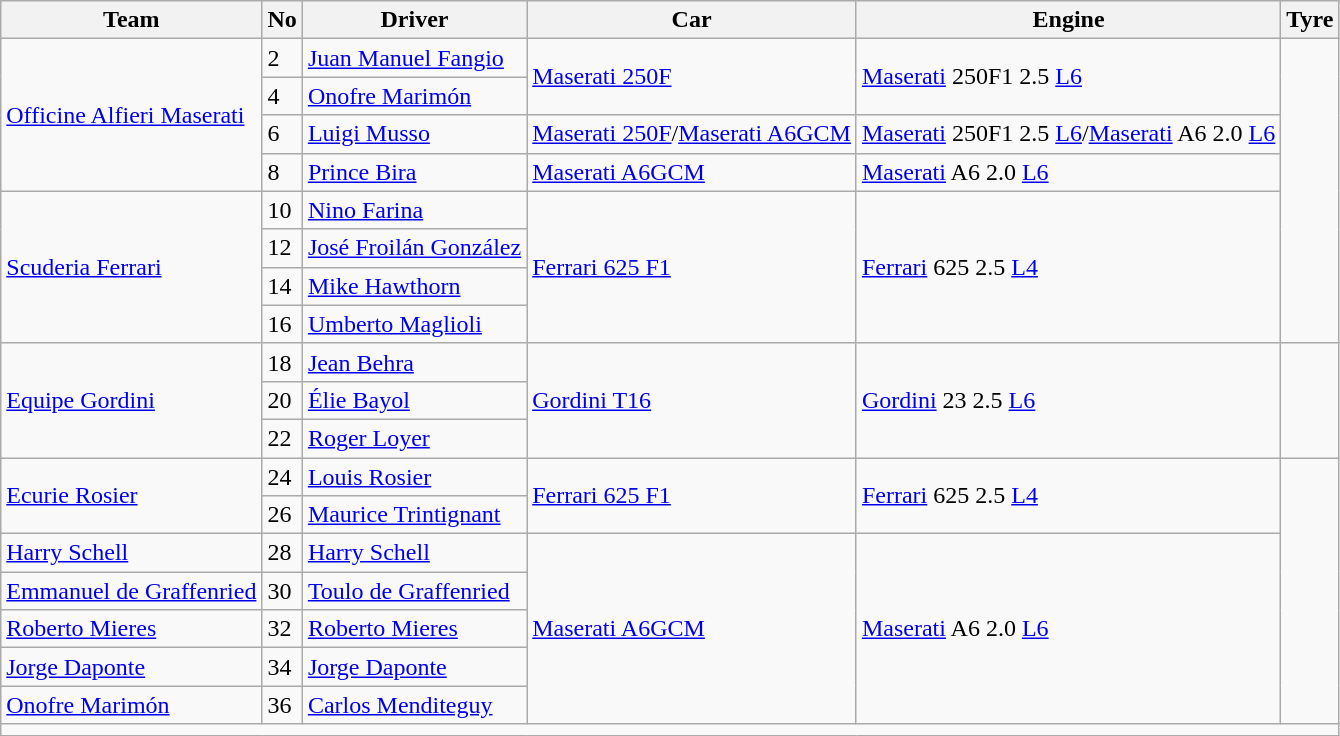<table class="wikitable">
<tr>
<th>Team</th>
<th>No</th>
<th>Driver</th>
<th>Car</th>
<th>Engine</th>
<th>Tyre</th>
</tr>
<tr>
<td rowspan="4"> <a href='#'>Officine Alfieri Maserati</a></td>
<td>2</td>
<td> <a href='#'>Juan Manuel Fangio</a></td>
<td rowspan="2"><a href='#'>Maserati 250F</a></td>
<td rowspan="2"><a href='#'>Maserati</a> 250F1 2.5 <a href='#'>L6</a></td>
<td rowspan="8"></td>
</tr>
<tr>
<td>4</td>
<td> <a href='#'>Onofre Marimón</a></td>
</tr>
<tr>
<td>6</td>
<td> <a href='#'>Luigi Musso</a></td>
<td><a href='#'>Maserati 250F</a>/<a href='#'>Maserati A6GCM</a></td>
<td><a href='#'>Maserati</a> 250F1 2.5 <a href='#'>L6</a>/<a href='#'>Maserati</a> A6 2.0 <a href='#'>L6</a></td>
</tr>
<tr>
<td>8</td>
<td> <a href='#'>Prince Bira</a></td>
<td><a href='#'>Maserati A6GCM</a></td>
<td><a href='#'>Maserati</a> A6 2.0 <a href='#'>L6</a></td>
</tr>
<tr>
<td rowspan="4"> <a href='#'>Scuderia Ferrari</a></td>
<td>10</td>
<td> <a href='#'>Nino Farina</a></td>
<td rowspan="4"><a href='#'>Ferrari 625 F1</a></td>
<td rowspan="4"><a href='#'>Ferrari</a> 625 2.5 <a href='#'>L4</a></td>
</tr>
<tr>
<td>12</td>
<td> <a href='#'>José Froilán González</a></td>
</tr>
<tr>
<td>14</td>
<td> <a href='#'>Mike Hawthorn</a></td>
</tr>
<tr>
<td>16</td>
<td> <a href='#'>Umberto Maglioli</a></td>
</tr>
<tr>
<td rowspan="3"> <a href='#'>Equipe Gordini</a></td>
<td>18</td>
<td> <a href='#'>Jean Behra</a></td>
<td rowspan="3"><a href='#'>Gordini T16</a></td>
<td rowspan="3"><a href='#'>Gordini</a> 23 2.5 <a href='#'>L6</a></td>
<td rowspan="3"></td>
</tr>
<tr>
<td>20</td>
<td> <a href='#'>Élie Bayol</a></td>
</tr>
<tr>
<td>22</td>
<td> <a href='#'>Roger Loyer</a></td>
</tr>
<tr>
<td rowspan="2"> <a href='#'>Ecurie Rosier</a></td>
<td>24</td>
<td> <a href='#'>Louis Rosier</a></td>
<td rowspan="2"><a href='#'>Ferrari 625 F1</a></td>
<td rowspan="2"><a href='#'>Ferrari</a> 625 2.5 <a href='#'>L4</a></td>
<td rowspan="7"></td>
</tr>
<tr>
<td>26</td>
<td> <a href='#'>Maurice Trintignant</a></td>
</tr>
<tr>
<td> <a href='#'>Harry Schell</a></td>
<td>28</td>
<td> <a href='#'>Harry Schell</a></td>
<td rowspan="5"><a href='#'>Maserati A6GCM</a></td>
<td rowspan="5"><a href='#'>Maserati</a> A6 2.0 <a href='#'>L6</a></td>
</tr>
<tr>
<td> <a href='#'>Emmanuel de Graffenried</a></td>
<td>30</td>
<td> <a href='#'>Toulo de Graffenried</a></td>
</tr>
<tr>
<td> <a href='#'>Roberto Mieres</a></td>
<td>32</td>
<td> <a href='#'>Roberto Mieres</a></td>
</tr>
<tr>
<td> <a href='#'>Jorge Daponte</a></td>
<td>34</td>
<td> <a href='#'>Jorge Daponte</a></td>
</tr>
<tr>
<td> <a href='#'>Onofre Marimón</a></td>
<td>36</td>
<td> <a href='#'>Carlos Menditeguy</a></td>
</tr>
<tr>
<td colspan=6></td>
</tr>
</table>
